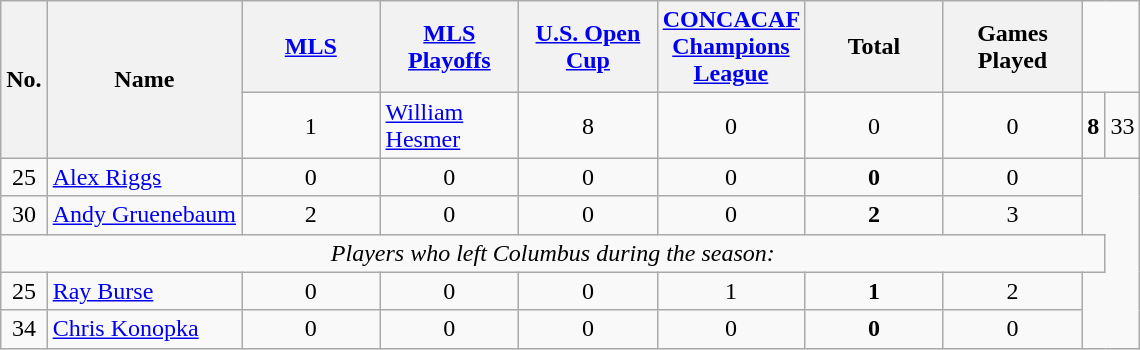<table class="wikitable sortable" style="text-align: center;">
<tr>
<th rowspan=2>No.</th>
<th rowspan=2>Name</th>
<th style="width:85px;"><a href='#'>MLS</a></th>
<th style="width:85px;"><a href='#'>MLS Playoffs</a></th>
<th style="width:85px;"><a href='#'>U.S. Open Cup</a></th>
<th style="width:85px;"><a href='#'>CONCACAF Champions League</a></th>
<th style="width:85px;"><strong>Total</strong></th>
<th style="width:85px;"><strong>Games Played</strong></th>
</tr>
<tr>
<td>1</td>
<td align=left> <a href='#'>William Hesmer</a></td>
<td>8</td>
<td>0</td>
<td>0</td>
<td>0</td>
<td><strong>8</strong></td>
<td>33</td>
</tr>
<tr>
<td>25</td>
<td align=left> <a href='#'>Alex Riggs</a></td>
<td>0</td>
<td>0</td>
<td>0</td>
<td>0</td>
<td><strong>0</strong></td>
<td>0</td>
</tr>
<tr>
<td>30</td>
<td align=left> <a href='#'>Andy Gruenebaum</a></td>
<td>2</td>
<td>0</td>
<td>0</td>
<td>0</td>
<td><strong>2</strong></td>
<td>3</td>
</tr>
<tr>
<td colspan=9 align=center><em>Players who left Columbus during the season:</em></td>
</tr>
<tr>
<td>25</td>
<td align=left> <a href='#'>Ray Burse</a></td>
<td>0</td>
<td>0</td>
<td>0</td>
<td>1</td>
<td><strong>1</strong></td>
<td>2</td>
</tr>
<tr>
<td>34</td>
<td align=left> <a href='#'>Chris Konopka</a></td>
<td>0</td>
<td>0</td>
<td>0</td>
<td>0</td>
<td><strong>0</strong></td>
<td>0</td>
</tr>
</table>
